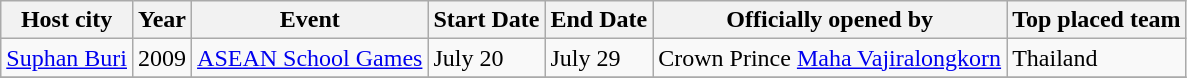<table class="wikitable" style="text-align:center">
<tr>
<th>Host city</th>
<th>Year</th>
<th>Event</th>
<th>Start Date</th>
<th>End Date</th>
<th>Officially opened by</th>
<th align=left>Top placed team</th>
</tr>
<tr>
<td rowspan=1><a href='#'>Suphan Buri</a></td>
<td>2009</td>
<td><a href='#'>ASEAN School Games</a></td>
<td align=left>July 20</td>
<td align=left>July 29</td>
<td>Crown Prince <a href='#'>Maha Vajiralongkorn</a></td>
<td align=left> Thailand</td>
</tr>
<tr>
</tr>
</table>
